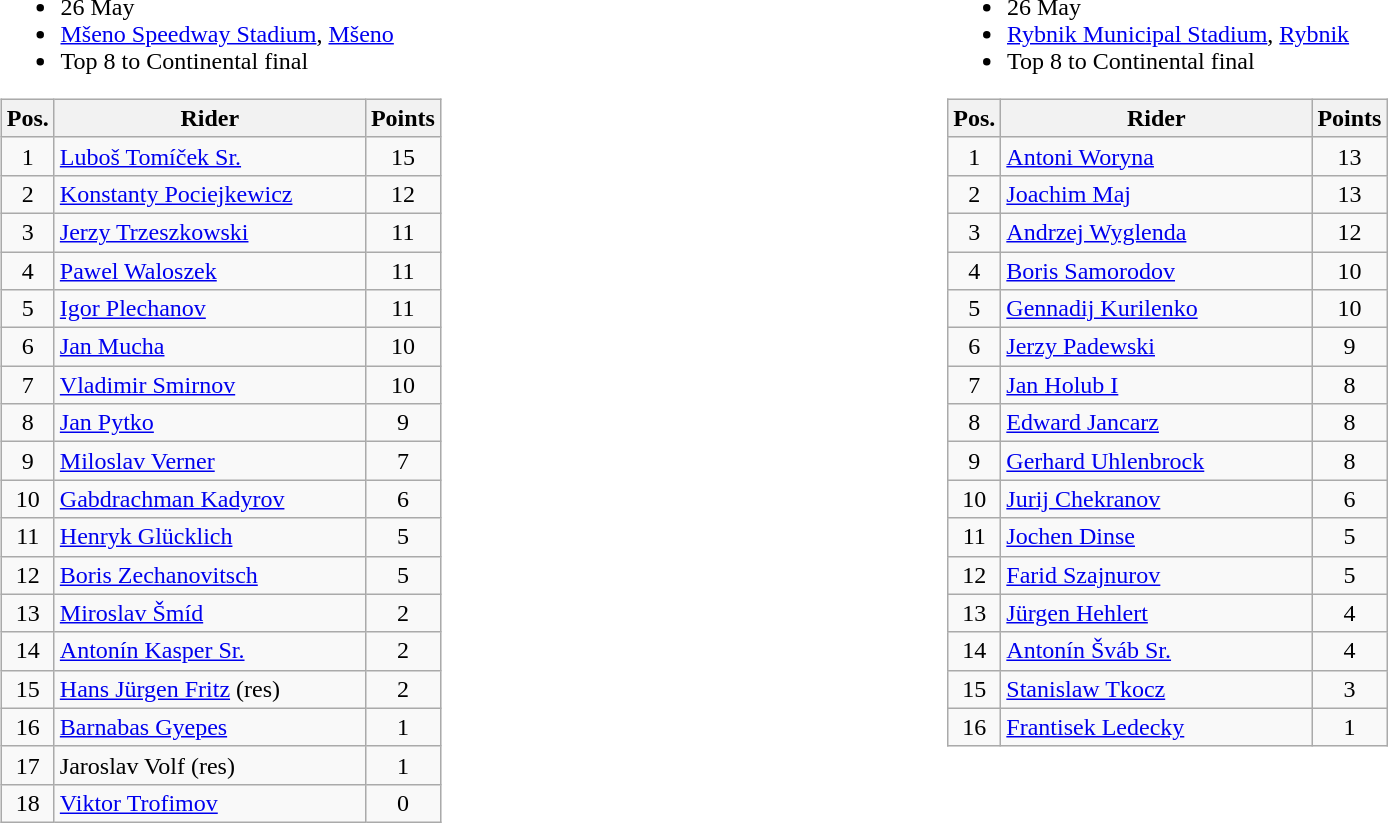<table width=100%>
<tr>
<td width=50% valign=top><br><ul><li>26 May</li><li> <a href='#'>Mšeno Speedway Stadium</a>, <a href='#'>Mšeno</a></li><li>Top 8 to Continental final</li></ul><table class="wikitable" style="text-align:center;">
<tr>
<th width=25px>Pos.</th>
<th width=200px>Rider</th>
<th width=40px>Points</th>
</tr>
<tr>
<td>1</td>
<td align=left> <a href='#'>Luboš Tomíček Sr.</a></td>
<td>15</td>
</tr>
<tr>
<td>2</td>
<td align=left> <a href='#'>Konstanty Pociejkewicz</a></td>
<td>12</td>
</tr>
<tr>
<td>3</td>
<td align=left> <a href='#'>Jerzy Trzeszkowski</a></td>
<td>11</td>
</tr>
<tr>
<td>4</td>
<td align=left> <a href='#'>Pawel Waloszek</a></td>
<td>11</td>
</tr>
<tr>
<td>5</td>
<td align=left> <a href='#'>Igor Plechanov</a></td>
<td>11</td>
</tr>
<tr>
<td>6</td>
<td align=left> <a href='#'>Jan Mucha</a></td>
<td>10</td>
</tr>
<tr>
<td>7</td>
<td align=left> <a href='#'>Vladimir Smirnov</a></td>
<td>10</td>
</tr>
<tr>
<td>8</td>
<td align=left> <a href='#'>Jan Pytko</a></td>
<td>9</td>
</tr>
<tr>
<td>9</td>
<td align=left> <a href='#'>Miloslav Verner</a></td>
<td>7</td>
</tr>
<tr>
<td>10</td>
<td align=left> <a href='#'>Gabdrachman Kadyrov</a></td>
<td>6</td>
</tr>
<tr>
<td>11</td>
<td align=left> <a href='#'>Henryk Glücklich</a></td>
<td>5</td>
</tr>
<tr>
<td>12</td>
<td align=left> <a href='#'>Boris Zechanovitsch</a></td>
<td>5</td>
</tr>
<tr>
<td>13</td>
<td align=left> <a href='#'>Miroslav Šmíd</a></td>
<td>2</td>
</tr>
<tr>
<td>14</td>
<td align=left> <a href='#'>Antonín Kasper Sr.</a></td>
<td>2</td>
</tr>
<tr>
<td>15</td>
<td align=left> <a href='#'>Hans Jürgen Fritz</a> (res)</td>
<td>2</td>
</tr>
<tr>
<td>16</td>
<td align=left> <a href='#'>Barnabas Gyepes</a></td>
<td>1</td>
</tr>
<tr>
<td>17</td>
<td align=left> Jaroslav Volf (res)</td>
<td>1</td>
</tr>
<tr>
<td>18</td>
<td align=left> <a href='#'>Viktor Trofimov</a></td>
<td>0</td>
</tr>
</table>
</td>
<td width=50% valign=top><br><ul><li>26 May</li><li> <a href='#'>Rybnik Municipal Stadium</a>, <a href='#'>Rybnik</a></li><li>Top 8 to Continental final</li></ul><table class="wikitable" style="text-align:center;">
<tr>
<th width=25px>Pos.</th>
<th width=200px>Rider</th>
<th width=40px>Points</th>
</tr>
<tr>
<td>1</td>
<td align=left> <a href='#'>Antoni Woryna</a></td>
<td>13</td>
</tr>
<tr>
<td>2</td>
<td align=left> <a href='#'>Joachim Maj</a></td>
<td>13</td>
</tr>
<tr>
<td>3</td>
<td align=left> <a href='#'>Andrzej Wyglenda</a></td>
<td>12</td>
</tr>
<tr>
<td>4</td>
<td align=left> <a href='#'>Boris Samorodov</a></td>
<td>10</td>
</tr>
<tr>
<td>5</td>
<td align=left> <a href='#'>Gennadij Kurilenko</a></td>
<td>10</td>
</tr>
<tr>
<td>6</td>
<td align=left> <a href='#'>Jerzy Padewski</a></td>
<td>9</td>
</tr>
<tr>
<td>7</td>
<td align=left> <a href='#'>Jan Holub I</a></td>
<td>8</td>
</tr>
<tr>
<td>8</td>
<td align=left> <a href='#'>Edward Jancarz</a></td>
<td>8</td>
</tr>
<tr>
<td>9</td>
<td align=left> <a href='#'>Gerhard Uhlenbrock</a></td>
<td>8</td>
</tr>
<tr>
<td>10</td>
<td align=left> <a href='#'>Jurij Chekranov</a></td>
<td>6</td>
</tr>
<tr>
<td>11</td>
<td align=left> <a href='#'>Jochen Dinse</a></td>
<td>5</td>
</tr>
<tr>
<td>12</td>
<td align=left> <a href='#'>Farid Szajnurov</a></td>
<td>5</td>
</tr>
<tr>
<td>13</td>
<td align=left> <a href='#'>Jürgen Hehlert</a></td>
<td>4</td>
</tr>
<tr>
<td>14</td>
<td align=left> <a href='#'>Antonín Šváb Sr.</a></td>
<td>4</td>
</tr>
<tr>
<td>15</td>
<td align=left> <a href='#'>Stanislaw Tkocz</a></td>
<td>3</td>
</tr>
<tr>
<td>16</td>
<td align=left> <a href='#'>Frantisek Ledecky</a></td>
<td>1</td>
</tr>
</table>
</td>
</tr>
</table>
